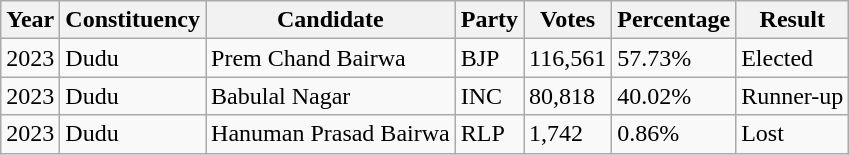<table class="wikitable">
<tr>
<th>Year</th>
<th>Constituency</th>
<th>Candidate</th>
<th>Party</th>
<th>Votes</th>
<th>Percentage</th>
<th>Result</th>
</tr>
<tr>
<td>2023</td>
<td>Dudu</td>
<td>Prem Chand Bairwa</td>
<td>BJP</td>
<td>116,561</td>
<td>57.73%</td>
<td>Elected</td>
</tr>
<tr>
<td>2023</td>
<td>Dudu</td>
<td>Babulal Nagar</td>
<td>INC</td>
<td>80,818</td>
<td>40.02%</td>
<td>Runner-up</td>
</tr>
<tr>
<td>2023</td>
<td>Dudu</td>
<td>Hanuman Prasad Bairwa</td>
<td>RLP</td>
<td>1,742</td>
<td>0.86%</td>
<td>Lost</td>
</tr>
</table>
